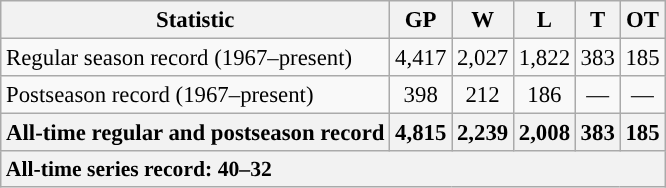<table class="wikitable" style="text-align:center; font-size:95%">
<tr>
<th>Statistic</th>
<th>GP</th>
<th>W</th>
<th>L</th>
<th>T</th>
<th>OT</th>
</tr>
<tr>
<td style="text-align:left;">Regular season record (1967–present)</td>
<td>4,417</td>
<td>2,027</td>
<td>1,822</td>
<td>383</td>
<td>185</td>
</tr>
<tr>
<td style="text-align:left;">Postseason record (1967–present)</td>
<td>398</td>
<td>212</td>
<td>186</td>
<td>—</td>
<td>—</td>
</tr>
<tr>
<th style="text-align:left;">All-time regular and postseason record</th>
<th>4,815</th>
<th>2,239</th>
<th>2,008</th>
<th>383</th>
<th>185</th>
</tr>
<tr>
<th colspan="6" style="text-align:left; font-size:95%">All-time series record: 40–32</th>
</tr>
</table>
